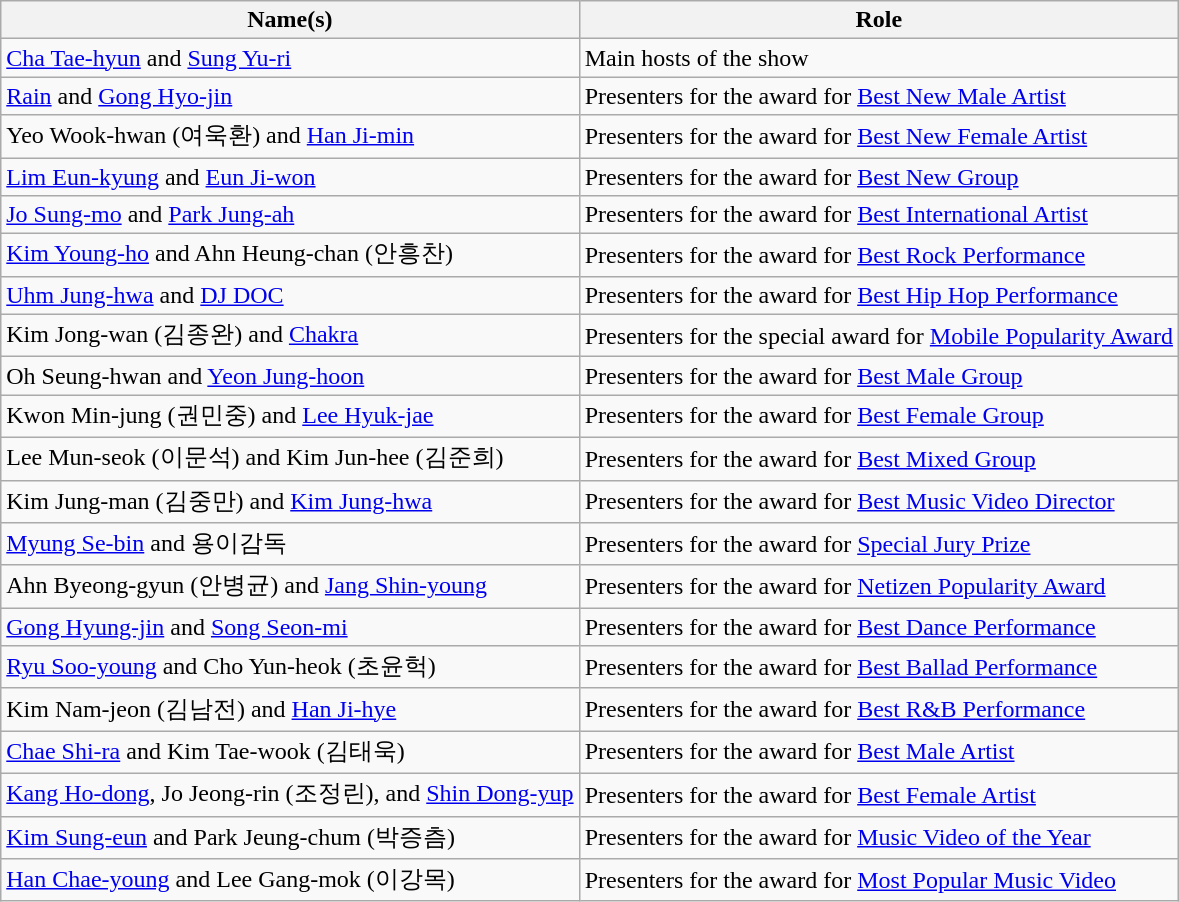<table class="wikitable sortable">
<tr>
<th>Name(s)</th>
<th>Role</th>
</tr>
<tr>
<td><a href='#'>Cha Tae-hyun</a> and <a href='#'>Sung Yu-ri</a></td>
<td>Main hosts of the show</td>
</tr>
<tr>
<td><a href='#'>Rain</a> and <a href='#'>Gong Hyo-jin</a></td>
<td>Presenters for the award for <a href='#'>Best New Male Artist</a></td>
</tr>
<tr>
<td>Yeo Wook-hwan (여욱환) and <a href='#'>Han Ji-min</a></td>
<td>Presenters for the award for <a href='#'>Best New Female Artist</a></td>
</tr>
<tr>
<td><a href='#'>Lim Eun-kyung</a> and <a href='#'>Eun Ji-won</a></td>
<td>Presenters for the award for <a href='#'>Best New Group</a></td>
</tr>
<tr>
<td><a href='#'>Jo Sung-mo</a> and <a href='#'>Park Jung-ah</a></td>
<td>Presenters for the award for <a href='#'>Best International Artist</a></td>
</tr>
<tr>
<td><a href='#'>Kim Young-ho</a> and Ahn Heung-chan (안흥찬)</td>
<td>Presenters for the award for <a href='#'>Best Rock Performance</a></td>
</tr>
<tr>
<td><a href='#'>Uhm Jung-hwa</a> and <a href='#'>DJ DOC</a></td>
<td>Presenters for the award for <a href='#'>Best Hip Hop Performance</a></td>
</tr>
<tr>
<td>Kim Jong-wan (김종완) and <a href='#'>Chakra</a></td>
<td>Presenters for the special award for <a href='#'>Mobile Popularity Award</a></td>
</tr>
<tr>
<td>Oh Seung-hwan and <a href='#'>Yeon Jung-hoon</a></td>
<td>Presenters for the award for <a href='#'>Best Male Group</a></td>
</tr>
<tr>
<td>Kwon Min-jung (권민중) and <a href='#'>Lee Hyuk-jae</a></td>
<td>Presenters for the award for <a href='#'>Best Female Group</a></td>
</tr>
<tr>
<td>Lee Mun-seok (이문석) and Kim Jun-hee (김준희)</td>
<td>Presenters for the award for <a href='#'>Best Mixed Group</a></td>
</tr>
<tr>
<td>Kim Jung-man (김중만) and <a href='#'>Kim Jung-hwa</a></td>
<td>Presenters for the award for <a href='#'>Best Music Video Director</a></td>
</tr>
<tr>
<td><a href='#'>Myung Se-bin</a> and 용이감독</td>
<td>Presenters for the award for <a href='#'>Special Jury Prize</a></td>
</tr>
<tr>
<td>Ahn Byeong-gyun (안병균) and <a href='#'>Jang Shin-young</a></td>
<td>Presenters for the award for <a href='#'>Netizen Popularity Award</a></td>
</tr>
<tr>
<td><a href='#'>Gong Hyung-jin</a> and <a href='#'>Song Seon-mi</a></td>
<td>Presenters for the award for <a href='#'>Best Dance Performance</a></td>
</tr>
<tr>
<td><a href='#'>Ryu Soo-young</a> and Cho Yun-heok (초윤헉)</td>
<td>Presenters for the award for <a href='#'>Best Ballad Performance</a></td>
</tr>
<tr>
<td>Kim Nam-jeon (김남전) and <a href='#'>Han Ji-hye</a></td>
<td>Presenters for the award for <a href='#'>Best R&B Performance</a></td>
</tr>
<tr>
<td><a href='#'>Chae Shi-ra</a> and Kim Tae-wook (김태욱)</td>
<td>Presenters for the award for <a href='#'>Best Male Artist</a></td>
</tr>
<tr>
<td><a href='#'>Kang Ho-dong</a>, Jo Jeong-rin (조정린), and <a href='#'>Shin Dong-yup</a></td>
<td>Presenters for the award for <a href='#'>Best Female Artist</a></td>
</tr>
<tr>
<td><a href='#'>Kim Sung-eun</a> and Park Jeung-chum (박증츰)</td>
<td>Presenters for the award for <a href='#'>Music Video of the Year</a></td>
</tr>
<tr>
<td><a href='#'>Han Chae-young</a> and Lee Gang-mok (이강목)</td>
<td>Presenters for the award for <a href='#'>Most Popular Music Video</a></td>
</tr>
</table>
